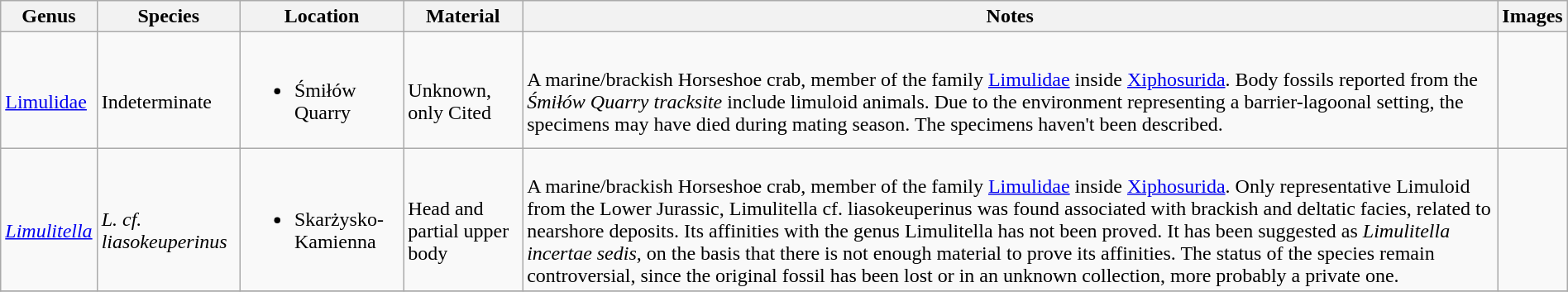<table class="wikitable"  style="margin:auto; width:100%;">
<tr>
<th>Genus</th>
<th>Species</th>
<th>Location</th>
<th>Material</th>
<th>Notes</th>
<th>Images</th>
</tr>
<tr>
<td><br><a href='#'>Limulidae</a></td>
<td><br>Indeterminate</td>
<td><br><ul><li>Śmiłów Quarry</li></ul></td>
<td><br>Unknown, only Cited</td>
<td><br>A marine/brackish Horseshoe crab, member of the family <a href='#'>Limulidae</a> inside <a href='#'>Xiphosurida</a>. Body fossils reported from the <em>Śmiłów Quarry tracksite</em> include limuloid animals. Due to the environment representing a barrier-lagoonal setting, the specimens may have died during mating season. The specimens haven't been described.</td>
<td><br></td>
</tr>
<tr>
<td><br><em><a href='#'>Limulitella</a></em></td>
<td><br><em>L. cf. liasokeuperinus</em></td>
<td><br><ul><li>Skarżysko-Kamienna</li></ul></td>
<td><br>Head and partial upper body</td>
<td><br>A marine/brackish Horseshoe crab, member of the family <a href='#'>Limulidae</a> inside <a href='#'>Xiphosurida</a>. Only representative Limuloid from the Lower Jurassic, Limulitella cf. liasokeuperinus was found associated with brackish and deltatic facies, related to nearshore deposits. Its affinities with the genus Limulitella has not been proved. It has been suggested as <em>Limulitella incertae sedis</em>, on the basis that there is not enough material to prove its affinities. The status of the species remain controversial, since the original fossil has been lost or in an unknown collection, more probably a private one.</td>
<td></td>
</tr>
<tr>
</tr>
</table>
